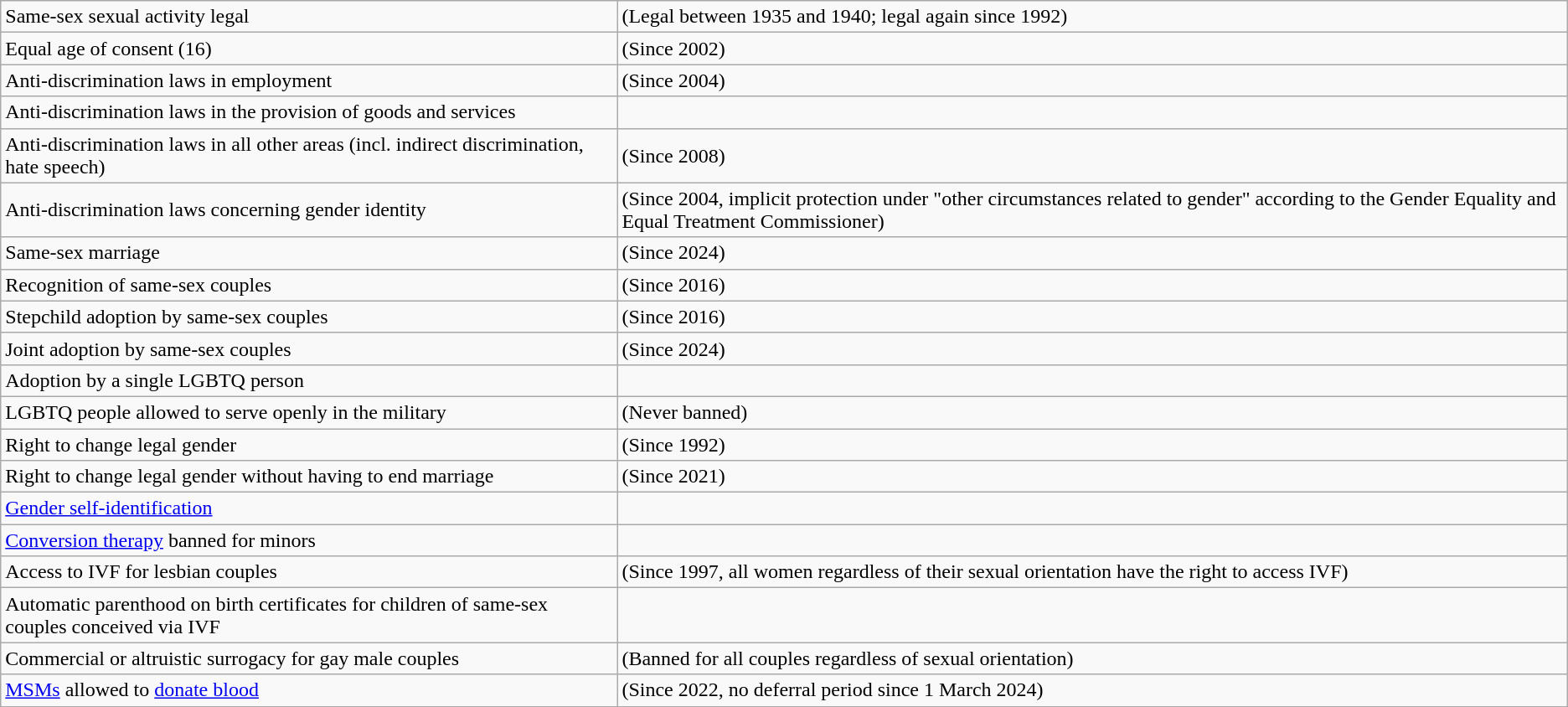<table class="wikitable">
<tr>
<td>Same-sex sexual activity legal</td>
<td> (Legal between 1935 and 1940; legal again since 1992)</td>
</tr>
<tr>
<td>Equal age of consent (16)</td>
<td> (Since 2002)</td>
</tr>
<tr>
<td>Anti-discrimination laws in employment</td>
<td> (Since 2004)</td>
</tr>
<tr>
<td>Anti-discrimination laws in the provision of goods and services</td>
<td></td>
</tr>
<tr>
<td>Anti-discrimination laws in all other areas  (incl. indirect discrimination, hate speech)</td>
<td> (Since 2008)</td>
</tr>
<tr>
<td>Anti-discrimination laws concerning gender identity</td>
<td> (Since 2004, implicit protection under "other circumstances related to gender" according to the Gender Equality and Equal Treatment Commissioner)</td>
</tr>
<tr>
<td>Same-sex marriage</td>
<td> (Since 2024)</td>
</tr>
<tr>
<td>Recognition of same-sex couples</td>
<td> (Since 2016)</td>
</tr>
<tr>
<td>Stepchild adoption by same-sex couples</td>
<td> (Since 2016)</td>
</tr>
<tr>
<td>Joint adoption by same-sex couples</td>
<td> (Since 2024)</td>
</tr>
<tr>
<td>Adoption by a single LGBTQ person</td>
<td></td>
</tr>
<tr>
<td>LGBTQ people allowed to serve openly in the military</td>
<td> (Never banned)</td>
</tr>
<tr>
<td>Right to change legal gender</td>
<td> (Since 1992)</td>
</tr>
<tr>
<td>Right to change legal gender without having to end marriage</td>
<td> (Since 2021)</td>
</tr>
<tr>
<td><a href='#'>Gender self-identification</a></td>
<td></td>
</tr>
<tr>
<td><a href='#'>Conversion therapy</a> banned for minors</td>
<td></td>
</tr>
<tr>
<td>Access to IVF for lesbian couples</td>
<td> (Since 1997, all women regardless of their sexual orientation have the right to access IVF)</td>
</tr>
<tr>
<td>Automatic parenthood on birth certificates for children of same-sex couples conceived via IVF</td>
<td></td>
</tr>
<tr>
<td>Commercial or altruistic surrogacy for gay male couples</td>
<td> (Banned for all couples regardless of sexual orientation)</td>
</tr>
<tr>
<td><a href='#'>MSMs</a> allowed to <a href='#'>donate blood</a></td>
<td> (Since 2022, no deferral period since 1 March 2024)</td>
</tr>
</table>
